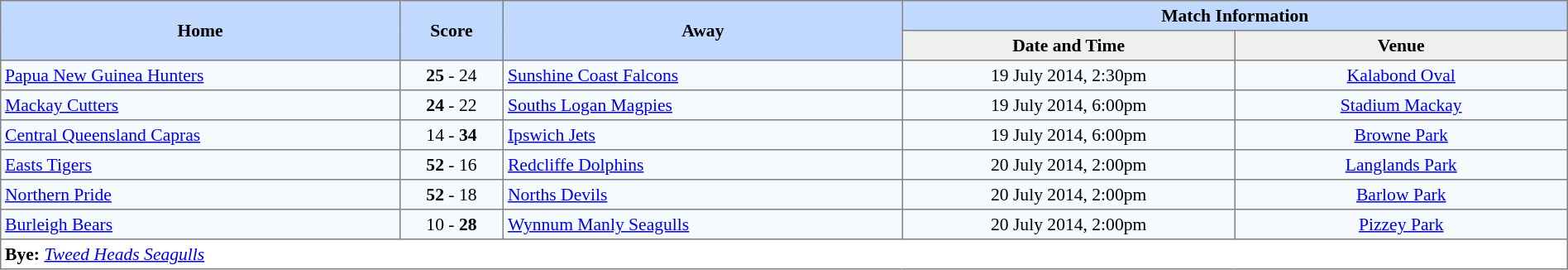<table border=1 style="border-collapse:collapse; font-size:90%; text-align:center;" cellpadding=3 cellspacing=0>
<tr bgcolor=#C1D8FF>
<th rowspan=2 width=12%>Home</th>
<th rowspan=2 width=3%>Score</th>
<th rowspan=2 width=12%>Away</th>
<th colspan=5>Match Information</th>
</tr>
<tr bgcolor=#EFEFEF>
<th width=10%>Date and Time</th>
<th width=10%>Venue</th>
</tr>
<tr bgcolor=#F5FAFF>
<td align=left> <a href='#'>Papua New Guinea Hunters</a></td>
<td><strong>25</strong> - 24</td>
<td align=left> <a href='#'>Sunshine Coast Falcons</a></td>
<td>19 July 2014, 2:30pm</td>
<td><a href='#'>Kalabond Oval</a></td>
</tr>
<tr bgcolor=#F5FAFF>
<td align=left> <a href='#'>Mackay Cutters</a></td>
<td><strong>24</strong> - 22</td>
<td align=left> <a href='#'>Souths Logan Magpies</a></td>
<td>19 July 2014, 6:00pm</td>
<td><a href='#'>Stadium Mackay</a></td>
</tr>
<tr bgcolor=#F5FAFF>
<td align=left> <a href='#'>Central Queensland Capras</a></td>
<td>14 - <strong>34</strong></td>
<td align=left> <a href='#'>Ipswich Jets</a></td>
<td>19 July 2014, 6:00pm</td>
<td><a href='#'>Browne Park</a></td>
</tr>
<tr bgcolor=#F5FAFF>
<td align=left> <a href='#'>Easts Tigers</a></td>
<td><strong>52</strong> - 16</td>
<td align=left> <a href='#'>Redcliffe Dolphins</a></td>
<td>20 July 2014, 2:00pm</td>
<td><a href='#'>Langlands Park</a></td>
</tr>
<tr bgcolor=#F5FAFF>
<td align=left> <a href='#'>Northern Pride</a></td>
<td><strong>52</strong> - 18</td>
<td align=left> <a href='#'>Norths Devils</a></td>
<td>20 July 2014, 2:00pm</td>
<td><a href='#'>Barlow Park</a></td>
</tr>
<tr bgcolor=#F5FAFF>
<td align=left> <a href='#'>Burleigh Bears</a></td>
<td>10 - <strong>28</strong></td>
<td align=left> <a href='#'>Wynnum Manly Seagulls</a></td>
<td>20 July 2014, 2:00pm</td>
<td><a href='#'>Pizzey Park</a></td>
</tr>
<tr>
<td colspan="5" style="text-align:left;"><strong>Bye:</strong> <em><a href='#'>Tweed Heads Seagulls</a></em></td>
</tr>
</table>
